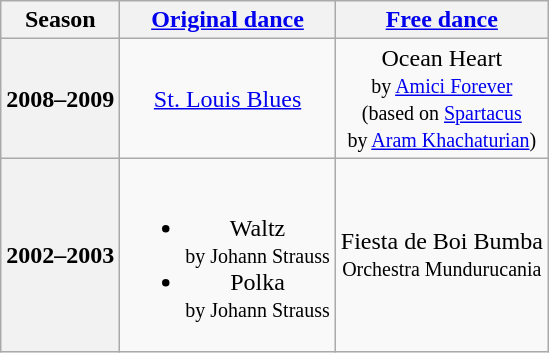<table class="wikitable" style="text-align:center">
<tr>
<th>Season</th>
<th><a href='#'>Original dance</a></th>
<th><a href='#'>Free dance</a></th>
</tr>
<tr>
<th>2008–2009</th>
<td><a href='#'>St. Louis Blues</a></td>
<td>Ocean Heart <br><small> by <a href='#'>Amici Forever</a> <br> (based on <a href='#'>Spartacus</a> <br> by <a href='#'>Aram Khachaturian</a>) </small></td>
</tr>
<tr>
<th>2002–2003</th>
<td><br><ul><li>Waltz <br><small> by Johann Strauss </small></li><li>Polka <br><small> by Johann Strauss </small></li></ul></td>
<td>Fiesta de Boi Bumba <br><small> Orchestra Mundurucania </small></td>
</tr>
</table>
